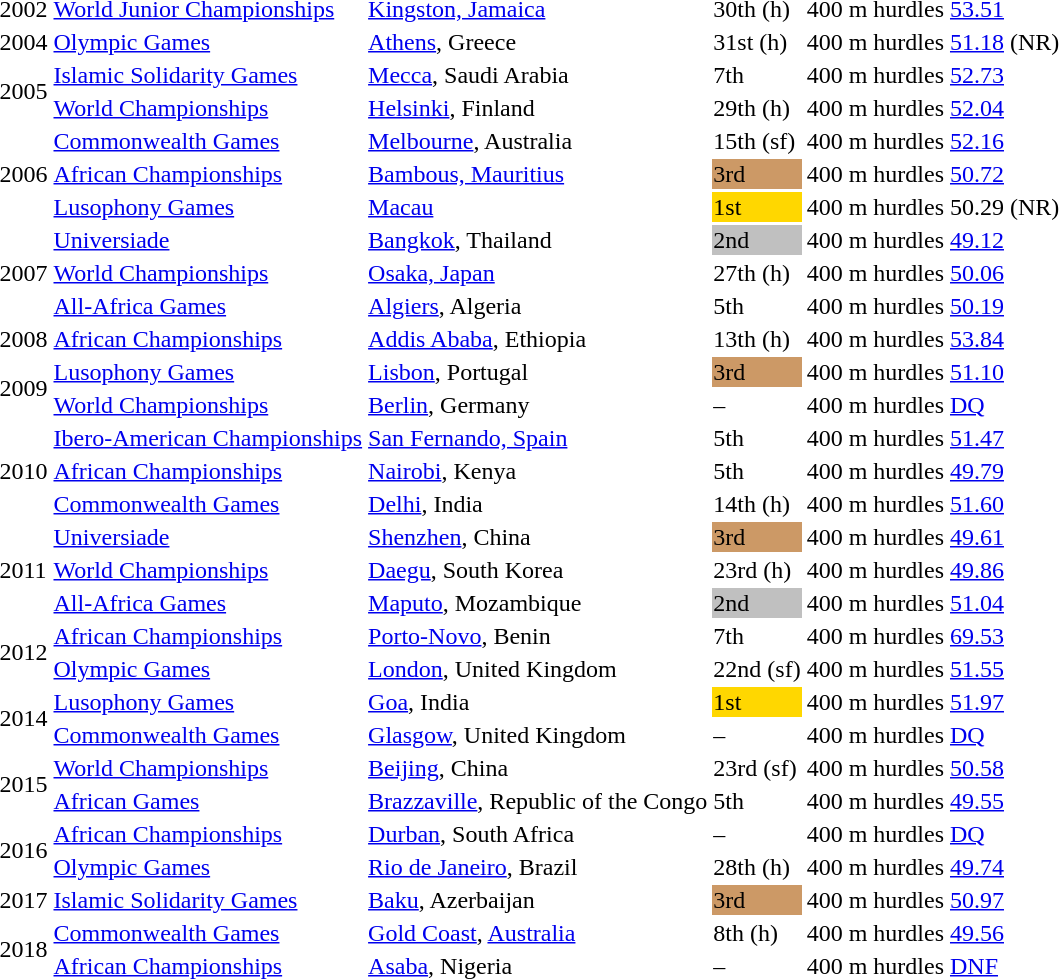<table>
<tr>
<td>2002</td>
<td><a href='#'>World Junior Championships</a></td>
<td><a href='#'>Kingston, Jamaica</a></td>
<td>30th (h)</td>
<td>400 m hurdles</td>
<td><a href='#'>53.51</a></td>
</tr>
<tr>
<td>2004</td>
<td><a href='#'>Olympic Games</a></td>
<td><a href='#'>Athens</a>, Greece</td>
<td>31st (h)</td>
<td>400 m hurdles</td>
<td><a href='#'>51.18</a> (NR)</td>
</tr>
<tr>
<td rowspan=2>2005</td>
<td><a href='#'>Islamic Solidarity Games</a></td>
<td><a href='#'>Mecca</a>, Saudi Arabia</td>
<td>7th</td>
<td>400 m hurdles</td>
<td><a href='#'>52.73</a></td>
</tr>
<tr>
<td><a href='#'>World Championships</a></td>
<td><a href='#'>Helsinki</a>, Finland</td>
<td>29th (h)</td>
<td>400 m hurdles</td>
<td><a href='#'>52.04</a></td>
</tr>
<tr>
<td rowspan=3>2006</td>
<td><a href='#'>Commonwealth Games</a></td>
<td><a href='#'>Melbourne</a>, Australia</td>
<td>15th (sf)</td>
<td>400 m hurdles</td>
<td><a href='#'>52.16</a></td>
</tr>
<tr>
<td><a href='#'>African Championships</a></td>
<td><a href='#'>Bambous, Mauritius</a></td>
<td bgcolor=cc9966>3rd</td>
<td>400 m hurdles</td>
<td><a href='#'>50.72</a></td>
</tr>
<tr>
<td><a href='#'>Lusophony Games</a></td>
<td><a href='#'>Macau</a></td>
<td bgcolor=gold>1st</td>
<td>400 m hurdles</td>
<td>50.29 (NR)</td>
</tr>
<tr>
<td rowspan=3>2007</td>
<td><a href='#'>Universiade</a></td>
<td><a href='#'>Bangkok</a>, Thailand</td>
<td bgcolor=silver>2nd</td>
<td>400 m hurdles</td>
<td><a href='#'>49.12</a></td>
</tr>
<tr>
<td><a href='#'>World Championships</a></td>
<td><a href='#'>Osaka, Japan</a></td>
<td>27th (h)</td>
<td>400 m hurdles</td>
<td><a href='#'>50.06</a></td>
</tr>
<tr>
<td><a href='#'>All-Africa Games</a></td>
<td><a href='#'>Algiers</a>, Algeria</td>
<td>5th</td>
<td>400 m hurdles</td>
<td><a href='#'>50.19</a></td>
</tr>
<tr>
<td>2008</td>
<td><a href='#'>African Championships</a></td>
<td><a href='#'>Addis Ababa</a>, Ethiopia</td>
<td>13th (h)</td>
<td>400 m hurdles</td>
<td><a href='#'>53.84</a></td>
</tr>
<tr>
<td rowspan=2>2009</td>
<td><a href='#'>Lusophony Games</a></td>
<td><a href='#'>Lisbon</a>, Portugal</td>
<td bgcolor=cc9966>3rd</td>
<td>400 m hurdles</td>
<td><a href='#'>51.10</a></td>
</tr>
<tr>
<td><a href='#'>World Championships</a></td>
<td><a href='#'>Berlin</a>, Germany</td>
<td>–</td>
<td>400 m hurdles</td>
<td><a href='#'>DQ</a></td>
</tr>
<tr>
<td rowspan=3>2010</td>
<td><a href='#'>Ibero-American Championships</a></td>
<td><a href='#'>San Fernando, Spain</a></td>
<td>5th</td>
<td>400 m hurdles</td>
<td><a href='#'>51.47</a></td>
</tr>
<tr>
<td><a href='#'>African Championships</a></td>
<td><a href='#'>Nairobi</a>, Kenya</td>
<td>5th</td>
<td>400 m hurdles</td>
<td><a href='#'>49.79</a></td>
</tr>
<tr>
<td><a href='#'>Commonwealth Games</a></td>
<td><a href='#'>Delhi</a>, India</td>
<td>14th (h)</td>
<td>400 m hurdles</td>
<td><a href='#'>51.60</a></td>
</tr>
<tr>
<td rowspan=3>2011</td>
<td><a href='#'>Universiade</a></td>
<td><a href='#'>Shenzhen</a>, China</td>
<td bgcolor=cc9966>3rd</td>
<td>400 m hurdles</td>
<td><a href='#'>49.61</a></td>
</tr>
<tr>
<td><a href='#'>World Championships</a></td>
<td><a href='#'>Daegu</a>, South Korea</td>
<td>23rd (h)</td>
<td>400 m hurdles</td>
<td><a href='#'>49.86</a></td>
</tr>
<tr>
<td><a href='#'>All-Africa Games</a></td>
<td><a href='#'>Maputo</a>, Mozambique</td>
<td bgcolor=silver>2nd</td>
<td>400 m hurdles</td>
<td><a href='#'>51.04</a></td>
</tr>
<tr>
<td rowspan=2>2012</td>
<td><a href='#'>African Championships</a></td>
<td><a href='#'>Porto-Novo</a>, Benin</td>
<td>7th</td>
<td>400 m hurdles</td>
<td><a href='#'>69.53</a></td>
</tr>
<tr>
<td><a href='#'>Olympic Games</a></td>
<td><a href='#'>London</a>, United Kingdom</td>
<td>22nd (sf)</td>
<td>400 m hurdles</td>
<td><a href='#'>51.55</a></td>
</tr>
<tr>
<td rowspan=2>2014</td>
<td><a href='#'>Lusophony Games</a></td>
<td><a href='#'>Goa</a>, India</td>
<td bgcolor=gold>1st</td>
<td>400 m hurdles</td>
<td><a href='#'>51.97</a></td>
</tr>
<tr>
<td><a href='#'>Commonwealth Games</a></td>
<td><a href='#'>Glasgow</a>, United Kingdom</td>
<td>–</td>
<td>400 m hurdles</td>
<td><a href='#'>DQ</a></td>
</tr>
<tr>
<td rowspan=2>2015</td>
<td><a href='#'>World Championships</a></td>
<td><a href='#'>Beijing</a>, China</td>
<td>23rd (sf)</td>
<td>400 m hurdles</td>
<td><a href='#'>50.58</a></td>
</tr>
<tr>
<td><a href='#'>African Games</a></td>
<td><a href='#'>Brazzaville</a>, Republic of the Congo</td>
<td>5th</td>
<td>400 m hurdles</td>
<td><a href='#'>49.55</a></td>
</tr>
<tr>
<td rowspan=2>2016</td>
<td><a href='#'>African Championships</a></td>
<td><a href='#'>Durban</a>, South Africa</td>
<td>–</td>
<td>400 m hurdles</td>
<td><a href='#'>DQ</a></td>
</tr>
<tr>
<td><a href='#'>Olympic Games</a></td>
<td><a href='#'>Rio de Janeiro</a>, Brazil</td>
<td>28th (h)</td>
<td>400 m hurdles</td>
<td><a href='#'>49.74</a></td>
</tr>
<tr>
<td>2017</td>
<td><a href='#'>Islamic Solidarity Games</a></td>
<td><a href='#'>Baku</a>, Azerbaijan</td>
<td bgcolor=cc9966>3rd</td>
<td>400 m hurdles</td>
<td><a href='#'>50.97</a></td>
</tr>
<tr>
<td rowspan=2>2018</td>
<td><a href='#'>Commonwealth Games</a></td>
<td><a href='#'>Gold Coast</a>, <a href='#'>Australia</a></td>
<td>8th (h)</td>
<td>400 m hurdles</td>
<td><a href='#'>49.56</a></td>
</tr>
<tr>
<td><a href='#'>African Championships</a></td>
<td><a href='#'>Asaba</a>, Nigeria</td>
<td>–</td>
<td>400 m hurdles</td>
<td><a href='#'>DNF</a></td>
</tr>
</table>
